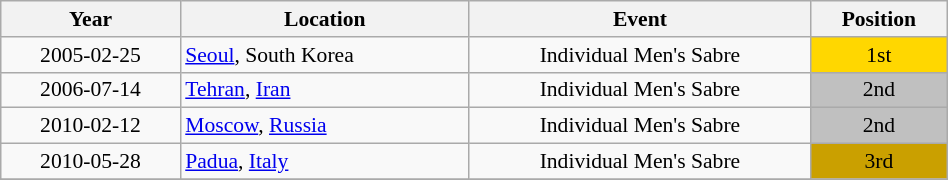<table class="wikitable" width="50%" style="font-size:90%; text-align:center;">
<tr>
<th>Year</th>
<th>Location</th>
<th>Event</th>
<th>Position</th>
</tr>
<tr>
<td>2005-02-25</td>
<td rowspan="1" align="left"> <a href='#'>Seoul</a>, South Korea</td>
<td>Individual Men's Sabre</td>
<td bgcolor="gold">1st</td>
</tr>
<tr>
<td>2006-07-14</td>
<td rowspan="1" align="left"> <a href='#'>Tehran</a>, <a href='#'>Iran</a></td>
<td>Individual Men's Sabre</td>
<td bgcolor="silver">2nd</td>
</tr>
<tr>
<td>2010-02-12</td>
<td rowspan="1" align="left"> <a href='#'>Moscow</a>, <a href='#'>Russia</a></td>
<td>Individual Men's Sabre</td>
<td bgcolor="silver">2nd</td>
</tr>
<tr>
<td>2010-05-28</td>
<td rowspan="1" align="left"> <a href='#'>Padua</a>, <a href='#'>Italy</a></td>
<td>Individual Men's Sabre</td>
<td bgcolor="caramel">3rd</td>
</tr>
<tr>
</tr>
</table>
